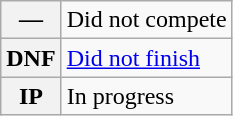<table class="wikitable">
<tr>
<th scope="row">—</th>
<td>Did not compete</td>
</tr>
<tr>
<th scope="row">DNF</th>
<td><a href='#'>Did not finish</a></td>
</tr>
<tr>
<th scope="row">IP</th>
<td>In progress</td>
</tr>
</table>
